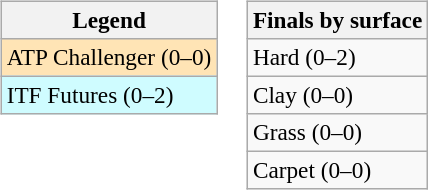<table>
<tr valign=top>
<td><br><table class=wikitable style=font-size:97%>
<tr>
<th>Legend</th>
</tr>
<tr bgcolor=moccasin>
<td>ATP Challenger (0–0)</td>
</tr>
<tr bgcolor=cffcff>
<td>ITF Futures (0–2)</td>
</tr>
</table>
</td>
<td><br><table class=wikitable style=font-size:97%>
<tr>
<th>Finals by surface</th>
</tr>
<tr>
<td>Hard (0–2)</td>
</tr>
<tr>
<td>Clay (0–0)</td>
</tr>
<tr>
<td>Grass (0–0)</td>
</tr>
<tr>
<td>Carpet (0–0)</td>
</tr>
</table>
</td>
</tr>
</table>
